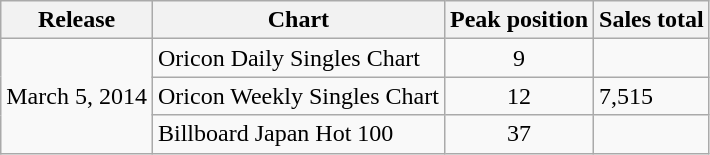<table class="wikitable">
<tr>
<th>Release</th>
<th>Chart</th>
<th>Peak position</th>
<th>Sales total</th>
</tr>
<tr>
<td rowspan="5">March 5, 2014</td>
<td>Oricon Daily Singles Chart</td>
<td align="center">9</td>
<td></td>
</tr>
<tr>
<td>Oricon Weekly Singles Chart</td>
<td align="center">12</td>
<td>7,515</td>
</tr>
<tr>
<td>Billboard Japan Hot 100</td>
<td align="center">37</td>
<td></td>
</tr>
</table>
